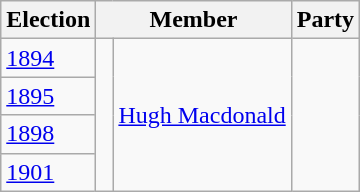<table class="wikitable">
<tr>
<th>Election</th>
<th colspan="2">Member</th>
<th>Party</th>
</tr>
<tr>
<td><a href='#'>1894</a></td>
<td rowspan="4" > </td>
<td rowspan="4"><a href='#'>Hugh Macdonald</a></td>
<td rowspan="4"></td>
</tr>
<tr>
<td><a href='#'>1895</a></td>
</tr>
<tr>
<td><a href='#'>1898</a></td>
</tr>
<tr>
<td><a href='#'>1901</a></td>
</tr>
</table>
